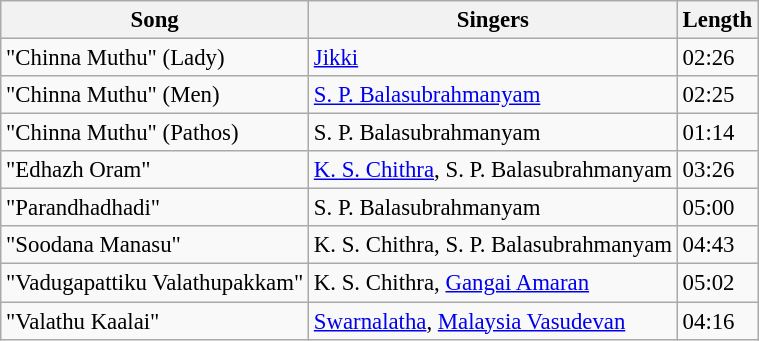<table class="wikitable" style="font-size: 95%;">
<tr>
<th>Song</th>
<th>Singers</th>
<th>Length</th>
</tr>
<tr>
<td>"Chinna Muthu" (Lady)</td>
<td><a href='#'>Jikki</a></td>
<td>02:26</td>
</tr>
<tr>
<td>"Chinna Muthu" (Men)</td>
<td><a href='#'>S. P. Balasubrahmanyam</a></td>
<td>02:25</td>
</tr>
<tr>
<td>"Chinna Muthu" (Pathos)</td>
<td>S. P. Balasubrahmanyam</td>
<td>01:14</td>
</tr>
<tr>
<td>"Edhazh Oram"</td>
<td><a href='#'>K. S. Chithra</a>, S. P. Balasubrahmanyam</td>
<td>03:26</td>
</tr>
<tr>
<td>"Parandhadhadi"</td>
<td>S. P. Balasubrahmanyam</td>
<td>05:00</td>
</tr>
<tr>
<td>"Soodana Manasu"</td>
<td>K. S. Chithra, S. P. Balasubrahmanyam</td>
<td>04:43</td>
</tr>
<tr>
<td>"Vadugapattiku Valathupakkam"</td>
<td>K. S. Chithra, <a href='#'>Gangai Amaran</a></td>
<td>05:02</td>
</tr>
<tr>
<td>"Valathu Kaalai"</td>
<td><a href='#'>Swarnalatha</a>, <a href='#'>Malaysia Vasudevan</a></td>
<td>04:16</td>
</tr>
</table>
